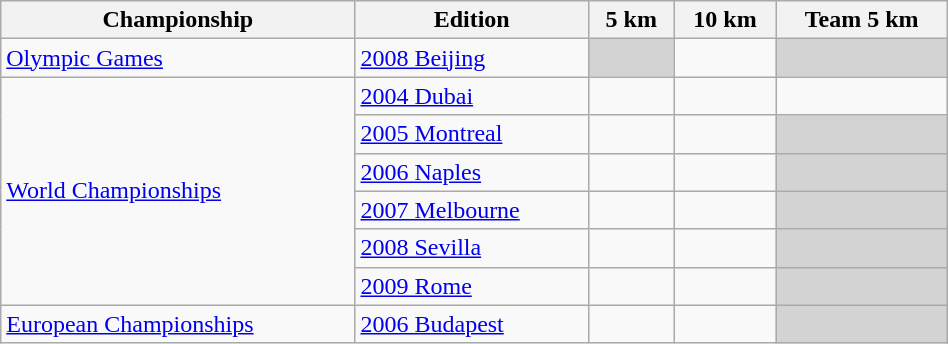<table class="wikitable" width=50% style="font-size:100%; text-align:center;">
<tr>
<th>Championship</th>
<th>Edition</th>
<th class="unsortable">5 km</th>
<th class="unsortable">10 km</th>
<th class="unsortable">Team 5 km</th>
</tr>
<tr>
<td align=left><a href='#'>Olympic Games</a></td>
<td align=left> <a href='#'>2008 Beijing</a></td>
<td bgcolor=lightgrey></td>
<td></td>
<td colspan=1 bgcolor=lightgrey></td>
</tr>
<tr>
<td rowspan=6 align=left><a href='#'>World Championships</a></td>
<td align=left> <a href='#'>2004 Dubai</a></td>
<td></td>
<td></td>
<td></td>
</tr>
<tr>
<td align=left> <a href='#'>2005 Montreal</a></td>
<td></td>
<td></td>
<td bgcolor=lightgrey></td>
</tr>
<tr>
<td align=left> <a href='#'>2006 Naples</a></td>
<td></td>
<td></td>
<td bgcolor=lightgrey></td>
</tr>
<tr>
<td align=left> <a href='#'>2007 Melbourne</a></td>
<td></td>
<td></td>
<td bgcolor=lightgrey></td>
</tr>
<tr>
<td align=left> <a href='#'>2008 Sevilla</a></td>
<td></td>
<td></td>
<td bgcolor=lightgrey></td>
</tr>
<tr>
<td align=left> <a href='#'>2009 Rome</a></td>
<td></td>
<td></td>
<td bgcolor=lightgrey></td>
</tr>
<tr>
<td align=left><a href='#'>European Championships</a></td>
<td align=left> <a href='#'>2006 Budapest</a></td>
<td></td>
<td></td>
<td bgcolor=lightgrey></td>
</tr>
</table>
